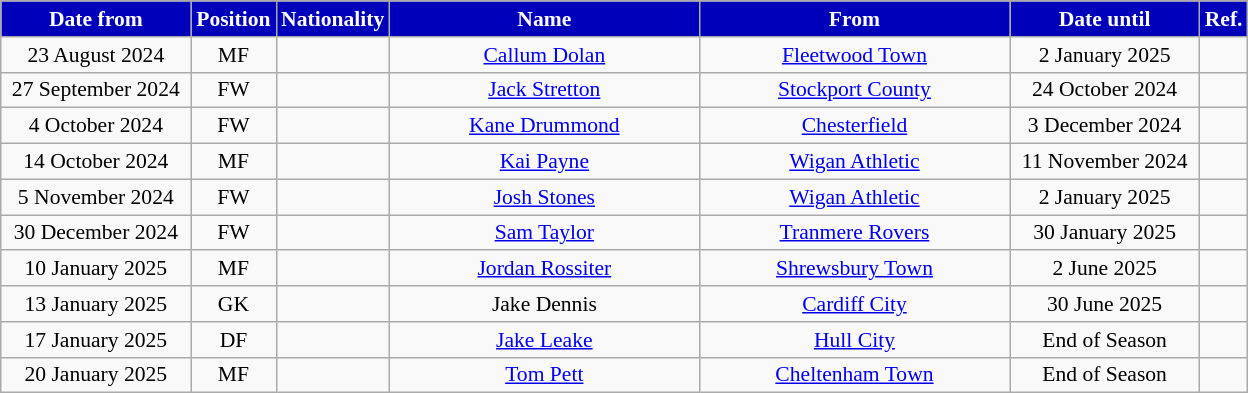<table class="wikitable"  style="text-align:center; font-size:90%; ">
<tr>
<th style="background:#0000BB;color:#fff; width:120px;">Date from</th>
<th style="background:#0000BB;color:#fff; width:50px;">Position</th>
<th style="background:#0000BB;color:#fff; width:50px;">Nationality</th>
<th style="background:#0000BB;color:#fff; width:200px;">Name</th>
<th style="background:#0000BB;color:#fff; width:200px;">From</th>
<th style="background:#0000BB;color:#fff; width:120px;">Date until</th>
<th style="background:#0000BB;color:#fff; width:25px;">Ref.</th>
</tr>
<tr>
<td>23 August 2024</td>
<td>MF</td>
<td></td>
<td><a href='#'>Callum Dolan</a></td>
<td> <a href='#'>Fleetwood Town</a></td>
<td>2 January 2025</td>
<td></td>
</tr>
<tr>
<td>27 September 2024</td>
<td>FW</td>
<td></td>
<td><a href='#'>Jack Stretton</a></td>
<td> <a href='#'>Stockport County</a></td>
<td>24 October 2024</td>
<td></td>
</tr>
<tr>
<td>4 October 2024</td>
<td>FW</td>
<td></td>
<td><a href='#'>Kane Drummond</a></td>
<td> <a href='#'>Chesterfield</a></td>
<td>3 December 2024</td>
<td></td>
</tr>
<tr>
<td>14 October 2024</td>
<td>MF</td>
<td></td>
<td><a href='#'>Kai Payne</a></td>
<td> <a href='#'>Wigan Athletic</a></td>
<td>11 November 2024</td>
<td></td>
</tr>
<tr>
<td>5 November 2024</td>
<td>FW</td>
<td></td>
<td><a href='#'>Josh Stones</a></td>
<td> <a href='#'>Wigan Athletic</a></td>
<td>2 January 2025</td>
<td></td>
</tr>
<tr>
<td>30 December 2024</td>
<td>FW</td>
<td></td>
<td><a href='#'>Sam Taylor</a></td>
<td> <a href='#'>Tranmere Rovers</a></td>
<td>30 January 2025</td>
<td></td>
</tr>
<tr>
<td>10 January 2025</td>
<td>MF</td>
<td></td>
<td><a href='#'>Jordan Rossiter</a></td>
<td> <a href='#'>Shrewsbury Town</a></td>
<td>2 June 2025</td>
<td></td>
</tr>
<tr>
<td>13 January 2025</td>
<td>GK</td>
<td></td>
<td>Jake Dennis</td>
<td> <a href='#'>Cardiff City</a></td>
<td>30 June 2025</td>
<td></td>
</tr>
<tr>
<td>17 January 2025</td>
<td>DF</td>
<td></td>
<td><a href='#'>Jake Leake</a></td>
<td> <a href='#'>Hull City</a></td>
<td>End of Season</td>
<td></td>
</tr>
<tr>
<td>20 January 2025</td>
<td>MF</td>
<td></td>
<td><a href='#'>Tom Pett</a></td>
<td> <a href='#'>Cheltenham Town</a></td>
<td>End of Season</td>
<td></td>
</tr>
</table>
